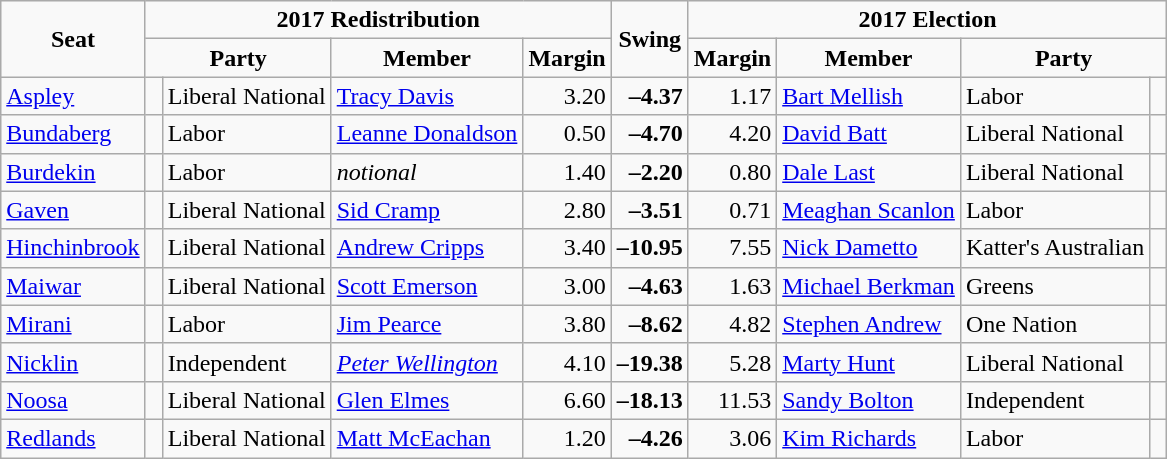<table class="wikitable">
<tr style="text-align:center">
<td rowspan="2"><strong>Seat</strong></td>
<td colspan="4"><strong>2017 Redistribution</strong></td>
<td rowspan="2"><strong>Swing</strong></td>
<td colspan="4"><strong>2017 Election</strong></td>
</tr>
<tr style="text-align:center">
<td colspan="2"><strong>Party</strong></td>
<td><strong>Member</strong></td>
<td><strong>Margin</strong></td>
<td><strong>Margin</strong></td>
<td><strong>Member</strong></td>
<td colspan="2"><strong>Party</strong></td>
</tr>
<tr>
<td><a href='#'>Aspley</a></td>
<td> </td>
<td>Liberal National</td>
<td><a href='#'>Tracy Davis</a></td>
<td style="text-align:right;">3.20</td>
<td style="text-align:right;"><strong>–4.37</strong></td>
<td style="text-align:right;">1.17</td>
<td><a href='#'>Bart Mellish</a></td>
<td>Labor</td>
<td> </td>
</tr>
<tr>
<td><a href='#'>Bundaberg</a></td>
<td></td>
<td>Labor</td>
<td><a href='#'>Leanne Donaldson</a></td>
<td style="text-align:right;">0.50</td>
<td style="text-align:right;"><strong>–4.70</strong></td>
<td style="text-align:right;">4.20</td>
<td><a href='#'>David Batt</a></td>
<td>Liberal National</td>
<td> </td>
</tr>
<tr>
<td><a href='#'>Burdekin</a></td>
<td></td>
<td>Labor</td>
<td><em>notional</em></td>
<td style="text-align:right;">1.40</td>
<td style="text-align:right;"><strong>–2.20</strong></td>
<td style="text-align:right;">0.80</td>
<td><a href='#'>Dale Last</a></td>
<td>Liberal National</td>
<td> </td>
</tr>
<tr>
<td><a href='#'>Gaven</a></td>
<td> </td>
<td>Liberal National</td>
<td><a href='#'>Sid Cramp</a></td>
<td style="text-align:right;">2.80</td>
<td style="text-align:right;"><strong>–3.51</strong></td>
<td style="text-align:right;">0.71</td>
<td><a href='#'>Meaghan Scanlon</a></td>
<td>Labor</td>
<td> </td>
</tr>
<tr>
<td><a href='#'>Hinchinbrook</a></td>
<td> </td>
<td>Liberal National</td>
<td><a href='#'>Andrew Cripps</a></td>
<td style="text-align:right;">3.40</td>
<td style="text-align:right;"><strong>–10.95</strong></td>
<td style="text-align:right;">7.55</td>
<td><a href='#'>Nick Dametto</a></td>
<td>Katter's Australian</td>
<td></td>
</tr>
<tr>
<td><a href='#'>Maiwar</a></td>
<td> </td>
<td>Liberal National</td>
<td><a href='#'>Scott Emerson</a></td>
<td style="text-align:right;">3.00</td>
<td style="text-align:right;"><strong>–4.63</strong></td>
<td style="text-align:right;">1.63</td>
<td><a href='#'>Michael Berkman</a></td>
<td>Greens</td>
<td></td>
</tr>
<tr>
<td><a href='#'>Mirani</a></td>
<td> </td>
<td>Labor</td>
<td><a href='#'>Jim Pearce</a></td>
<td style="text-align:right;">3.80</td>
<td style="text-align:right;"><strong>–8.62</strong></td>
<td style="text-align:right;">4.82</td>
<td><a href='#'>Stephen Andrew</a></td>
<td>One Nation</td>
<td> </td>
</tr>
<tr>
<td><a href='#'>Nicklin</a></td>
<td> </td>
<td>Independent</td>
<td><em><a href='#'>Peter Wellington</a></em></td>
<td style="text-align:right;">4.10</td>
<td style="text-align:right;"><strong>–19.38</strong></td>
<td style="text-align:right;">5.28</td>
<td><a href='#'>Marty Hunt</a></td>
<td>Liberal National</td>
<td> </td>
</tr>
<tr>
<td><a href='#'>Noosa</a></td>
<td> </td>
<td>Liberal National</td>
<td><a href='#'>Glen Elmes</a></td>
<td style="text-align:right;">6.60</td>
<td style="text-align:right;"><strong>–18.13</strong></td>
<td style="text-align:right;">11.53</td>
<td><a href='#'>Sandy Bolton</a></td>
<td>Independent</td>
<td> </td>
</tr>
<tr>
<td><a href='#'>Redlands</a></td>
<td> </td>
<td>Liberal National</td>
<td><a href='#'>Matt McEachan</a></td>
<td style="text-align:right;">1.20</td>
<td style="text-align:right;"><strong>–4.26</strong></td>
<td style="text-align:right;">3.06</td>
<td><a href='#'>Kim Richards</a></td>
<td>Labor</td>
<td> </td>
</tr>
</table>
